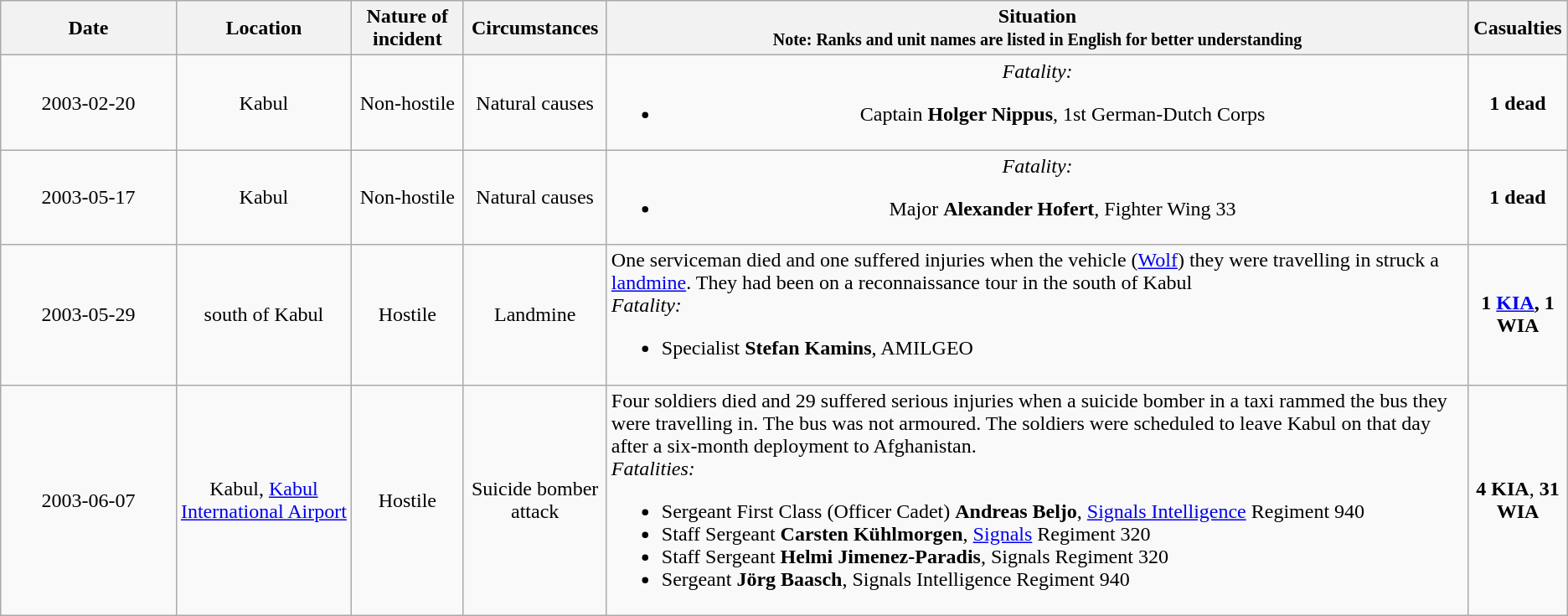<table class="wikitable">
<tr>
<th style="width: 11%">Date</th>
<th style="width: 11%">Location</th>
<th style="width: 7%">Nature of incident</th>
<th style="width: 9%">Circumstances</th>
<th style="width: 54%">Situation<br><small>Note: Ranks and unit names are listed in English for better understanding</small></th>
<th style="width: 6%">Casualties</th>
</tr>
<tr>
<td align="center">2003-02-20</td>
<td align="center">Kabul</td>
<td align="center">Non-hostile</td>
<td align="center">Natural causes</td>
<td align="center"><em>Fatality:</em><br><ul><li>Captain <strong>Holger Nippus</strong>, 1st German-Dutch Corps</li></ul></td>
<td align="center"><strong>1 dead</strong></td>
</tr>
<tr>
<td align="center">2003-05-17</td>
<td align="center">Kabul</td>
<td align="center">Non-hostile</td>
<td align="center">Natural causes</td>
<td align="center"><em>Fatality:</em><br><ul><li>Major <strong>Alexander Hofert</strong>, Fighter Wing 33</li></ul></td>
<td align="center"><strong>1 dead</strong></td>
</tr>
<tr>
<td align="center">2003-05-29</td>
<td align="center">south of Kabul</td>
<td align="center">Hostile</td>
<td align="center">Landmine</td>
<td>One serviceman died and one suffered injuries when the vehicle (<a href='#'>Wolf</a>) they were travelling in struck a <a href='#'>landmine</a>. They had been on a reconnaissance tour in the south of Kabul<br><em>Fatality:</em><ul><li>Specialist <strong>Stefan Kamins</strong>, AMILGEO</li></ul></td>
<td align="center"><strong>1 <a href='#'>KIA</a>, 1 WIA</strong></td>
</tr>
<tr>
<td align="center">2003-06-07</td>
<td align="center">Kabul, <a href='#'>Kabul International Airport</a></td>
<td align="center">Hostile</td>
<td align="center">Suicide bomber attack</td>
<td>Four soldiers died and 29 suffered serious injuries when a suicide bomber in a taxi rammed the bus they were travelling in. The bus was not armoured. The soldiers were scheduled to leave Kabul on that day after a six-month deployment to Afghanistan.<br><em>Fatalities:</em><ul><li>Sergeant First Class (Officer Cadet) <strong>Andreas Beljo</strong>, <a href='#'>Signals Intelligence</a> Regiment 940</li><li>Staff Sergeant <strong>Carsten Kühlmorgen</strong>, <a href='#'>Signals</a> Regiment 320</li><li>Staff Sergeant <strong>Helmi Jimenez-Paradis</strong>, Signals Regiment 320</li><li>Sergeant <strong>Jörg Baasch</strong>, Signals Intelligence Regiment 940</li></ul></td>
<td align="center"><strong>4 KIA</strong>, <strong>31 WIA</strong></td>
</tr>
</table>
